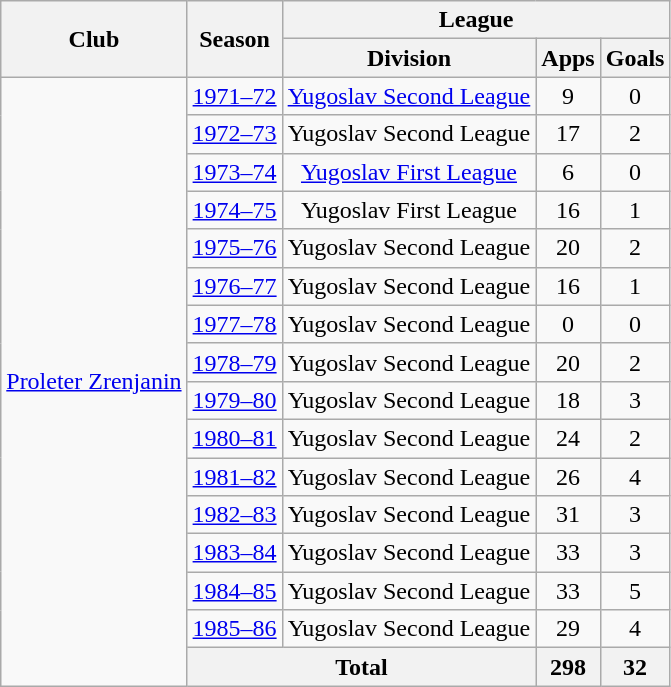<table class="wikitable" style="text-align:center">
<tr>
<th rowspan="2">Club</th>
<th rowspan="2">Season</th>
<th colspan="3">League</th>
</tr>
<tr>
<th>Division</th>
<th>Apps</th>
<th>Goals</th>
</tr>
<tr>
<td rowspan="16"><a href='#'>Proleter Zrenjanin</a></td>
<td><a href='#'>1971–72</a></td>
<td><a href='#'>Yugoslav Second League</a></td>
<td>9</td>
<td>0</td>
</tr>
<tr>
<td><a href='#'>1972–73</a></td>
<td>Yugoslav Second League</td>
<td>17</td>
<td>2</td>
</tr>
<tr>
<td><a href='#'>1973–74</a></td>
<td><a href='#'>Yugoslav First League</a></td>
<td>6</td>
<td>0</td>
</tr>
<tr>
<td><a href='#'>1974–75</a></td>
<td>Yugoslav First League</td>
<td>16</td>
<td>1</td>
</tr>
<tr>
<td><a href='#'>1975–76</a></td>
<td>Yugoslav Second League</td>
<td>20</td>
<td>2</td>
</tr>
<tr>
<td><a href='#'>1976–77</a></td>
<td>Yugoslav Second League</td>
<td>16</td>
<td>1</td>
</tr>
<tr>
<td><a href='#'>1977–78</a></td>
<td>Yugoslav Second League</td>
<td>0</td>
<td>0</td>
</tr>
<tr>
<td><a href='#'>1978–79</a></td>
<td>Yugoslav Second League</td>
<td>20</td>
<td>2</td>
</tr>
<tr>
<td><a href='#'>1979–80</a></td>
<td>Yugoslav Second League</td>
<td>18</td>
<td>3</td>
</tr>
<tr>
<td><a href='#'>1980–81</a></td>
<td>Yugoslav Second League</td>
<td>24</td>
<td>2</td>
</tr>
<tr>
<td><a href='#'>1981–82</a></td>
<td>Yugoslav Second League</td>
<td>26</td>
<td>4</td>
</tr>
<tr>
<td><a href='#'>1982–83</a></td>
<td>Yugoslav Second League</td>
<td>31</td>
<td>3</td>
</tr>
<tr>
<td><a href='#'>1983–84</a></td>
<td>Yugoslav Second League</td>
<td>33</td>
<td>3</td>
</tr>
<tr>
<td><a href='#'>1984–85</a></td>
<td>Yugoslav Second League</td>
<td>33</td>
<td>5</td>
</tr>
<tr>
<td><a href='#'>1985–86</a></td>
<td>Yugoslav Second League</td>
<td>29</td>
<td>4</td>
</tr>
<tr>
<th colspan="2">Total</th>
<th>298</th>
<th>32</th>
</tr>
</table>
